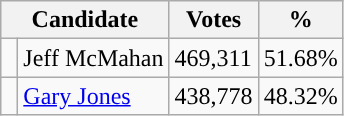<table class="wikitable">
<tr>
<th colspan="2" rowspan="1" align="center" valign="top"><strong>Candidate</strong></th>
<th valign="top"><strong>Votes</strong></th>
<th valign="top"><strong>%</strong></th>
</tr>
<tr>
<td style="background-color:"> </td>
<td>Jeff McMahan</td>
<td>469,311</td>
<td>51.68%</td>
</tr>
<tr>
<td style="background-color:"> </td>
<td><a href='#'>Gary Jones</a></td>
<td>438,778</td>
<td>48.32%</td>
</tr>
</table>
